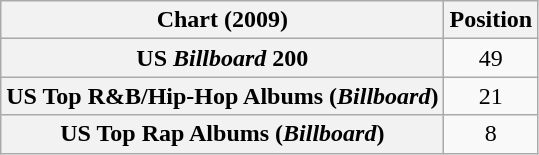<table class="wikitable sortable plainrowheaders" style="text-align:center;">
<tr>
<th scope="col">Chart (2009)</th>
<th scope="col">Position</th>
</tr>
<tr>
<th scope="row">US <em>Billboard</em> 200</th>
<td>49</td>
</tr>
<tr>
<th scope="row">US Top R&B/Hip-Hop Albums (<em>Billboard</em>)</th>
<td>21</td>
</tr>
<tr>
<th scope="row">US Top Rap Albums (<em>Billboard</em>)</th>
<td>8</td>
</tr>
</table>
